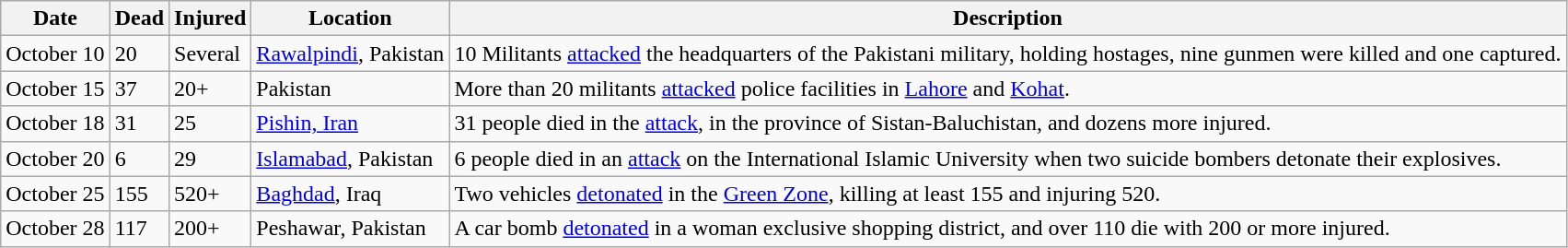<table class="wikitable sortable">
<tr>
<th>Date</th>
<th>Dead</th>
<th>Injured</th>
<th>Location</th>
<th>Description</th>
</tr>
<tr>
<td>October 10</td>
<td>20</td>
<td>Several</td>
<td><a href='#'>Rawalpindi</a>, Pakistan</td>
<td>10 Militants <a href='#'>attacked</a> the headquarters of the Pakistani military, holding hostages, nine gunmen were killed and one captured.</td>
</tr>
<tr>
<td>October 15</td>
<td>37</td>
<td>20+</td>
<td>Pakistan</td>
<td>More than 20 militants <a href='#'>attacked</a> police facilities in <a href='#'>Lahore</a> and <a href='#'>Kohat</a>.</td>
</tr>
<tr>
<td>October 18</td>
<td>31</td>
<td>25</td>
<td><a href='#'>Pishin, Iran</a></td>
<td>31 people died in the <a href='#'>attack</a>, in the province of Sistan-Baluchistan, and dozens more injured.</td>
</tr>
<tr>
<td>October 20</td>
<td>6</td>
<td>29</td>
<td><a href='#'>Islamabad</a>, Pakistan</td>
<td>6 people died in an <a href='#'>attack</a> on the International Islamic University when two suicide bombers detonate their explosives.</td>
</tr>
<tr>
<td>October 25</td>
<td>155</td>
<td>520+</td>
<td><a href='#'>Baghdad</a>, Iraq</td>
<td>Two vehicles <a href='#'>detonated</a> in the <a href='#'>Green Zone</a>, killing at least 155 and injuring 520.</td>
</tr>
<tr>
<td>October 28</td>
<td>117</td>
<td>200+</td>
<td>Peshawar, Pakistan</td>
<td>A car bomb <a href='#'>detonated</a> in a woman exclusive shopping district, and over 110 die with 200 or more injured.</td>
</tr>
</table>
